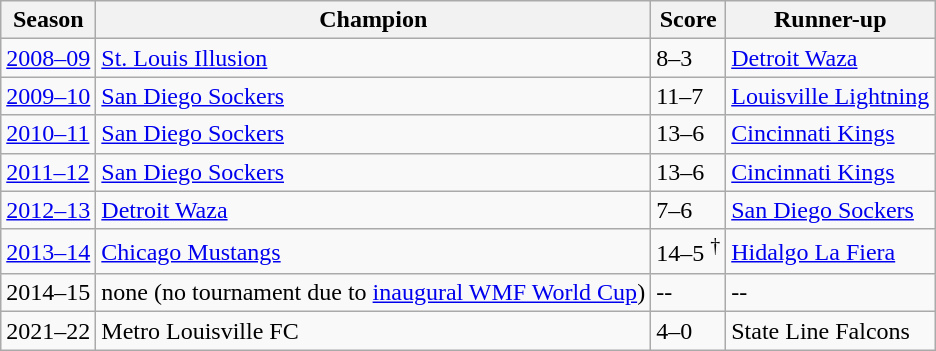<table class="wikitable">
<tr>
<th>Season</th>
<th>Champion</th>
<th>Score</th>
<th>Runner-up</th>
</tr>
<tr>
<td><a href='#'>2008–09</a></td>
<td><a href='#'>St. Louis Illusion</a></td>
<td>8–3</td>
<td><a href='#'>Detroit Waza</a></td>
</tr>
<tr>
<td><a href='#'>2009–10</a></td>
<td><a href='#'>San Diego Sockers</a></td>
<td>11–7</td>
<td><a href='#'>Louisville Lightning</a></td>
</tr>
<tr>
<td><a href='#'>2010–11</a></td>
<td><a href='#'>San Diego Sockers</a></td>
<td>13–6</td>
<td><a href='#'>Cincinnati Kings</a></td>
</tr>
<tr>
<td><a href='#'>2011–12</a></td>
<td><a href='#'>San Diego Sockers</a></td>
<td>13–6</td>
<td><a href='#'>Cincinnati Kings</a></td>
</tr>
<tr>
<td><a href='#'>2012–13</a></td>
<td><a href='#'>Detroit Waza</a></td>
<td>7–6 </td>
<td><a href='#'>San Diego Sockers</a></td>
</tr>
<tr>
<td><a href='#'>2013–14</a></td>
<td><a href='#'>Chicago Mustangs</a></td>
<td>14–5 <sup>†</sup></td>
<td><a href='#'>Hidalgo La Fiera</a></td>
</tr>
<tr>
<td>2014–15</td>
<td>none (no tournament due to <a href='#'>inaugural WMF World Cup</a>)</td>
<td>--</td>
<td>--</td>
</tr>
<tr>
<td>2021–22</td>
<td>Metro Louisville FC</td>
<td>4–0 </td>
<td>State Line Falcons</td>
</tr>
</table>
